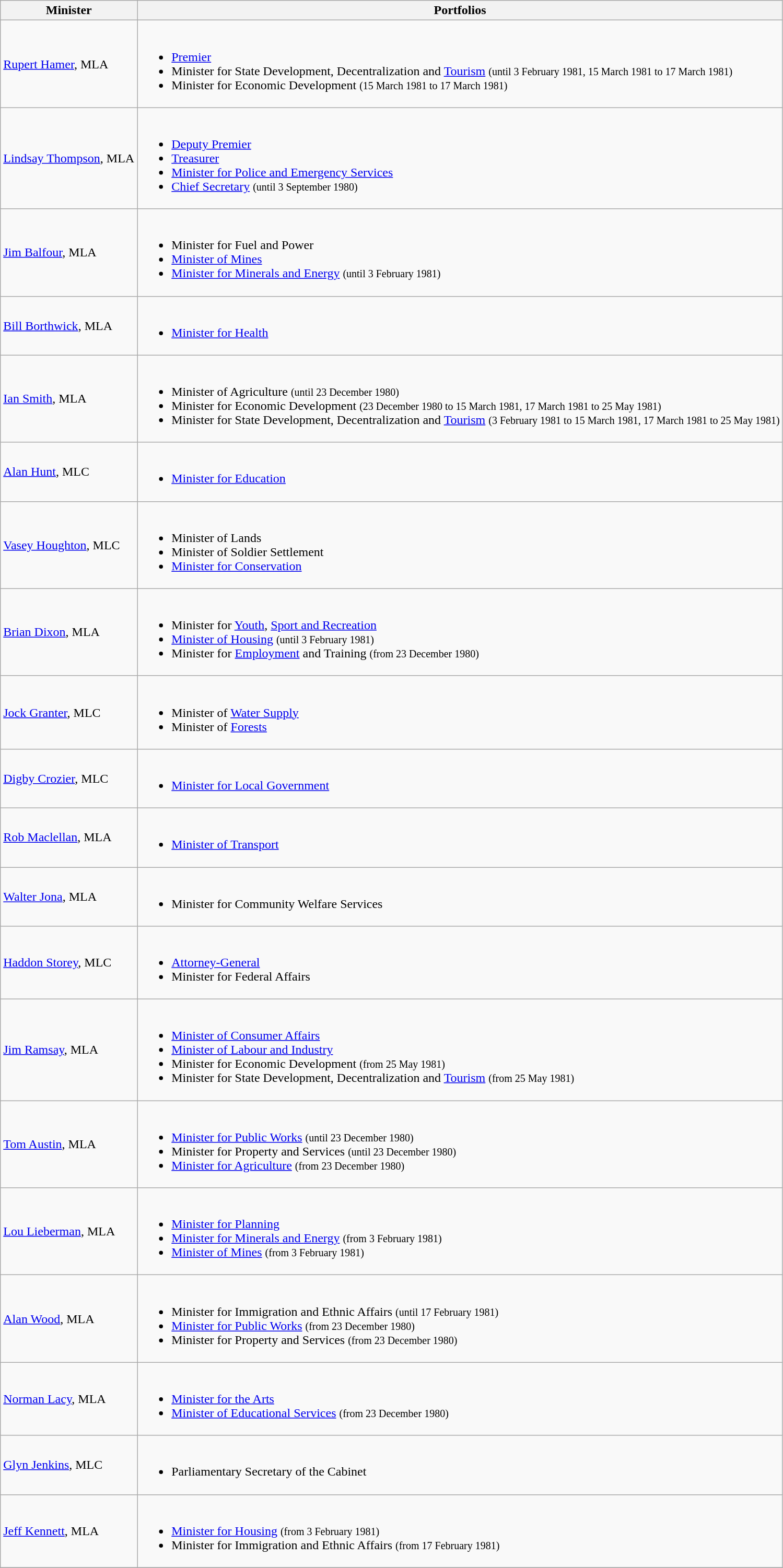<table class="wikitable">
<tr>
<th>Minister</th>
<th>Portfolios</th>
</tr>
<tr>
<td><a href='#'>Rupert Hamer</a>, MLA</td>
<td><br><ul><li><a href='#'>Premier</a></li><li>Minister for State Development, Decentralization and <a href='#'> Tourism</a> <small>(until 3 February 1981, 15 March 1981 to 17 March 1981)</small></li><li>Minister for Economic Development <small>(15 March 1981 to 17 March 1981)</small></li></ul></td>
</tr>
<tr>
<td><a href='#'>Lindsay Thompson</a>, MLA</td>
<td><br><ul><li><a href='#'>Deputy Premier</a></li><li><a href='#'>Treasurer</a></li><li><a href='#'>Minister for Police and Emergency Services</a></li><li><a href='#'>Chief Secretary</a> <small>(until 3 September 1980)</small></li></ul></td>
</tr>
<tr>
<td><a href='#'>Jim Balfour</a>, MLA</td>
<td><br><ul><li>Minister for Fuel and Power</li><li><a href='#'>Minister of Mines</a></li><li><a href='#'>Minister for Minerals and Energy</a> <small>(until 3 February 1981)</small></li></ul></td>
</tr>
<tr>
<td><a href='#'>Bill Borthwick</a>, MLA</td>
<td><br><ul><li><a href='#'>Minister for Health</a></li></ul></td>
</tr>
<tr>
<td><a href='#'>Ian Smith</a>, MLA</td>
<td><br><ul><li>Minister of Agriculture <small>(until 23 December 1980)</small></li><li>Minister for Economic Development <small>(23 December 1980 to 15 March 1981, 17 March 1981 to 25 May 1981)</small></li><li>Minister for State Development, Decentralization and <a href='#'> Tourism</a> <small>(3 February 1981 to 15 March 1981, 17 March 1981 to 25 May 1981)</small></li></ul></td>
</tr>
<tr>
<td><a href='#'>Alan Hunt</a>, MLC</td>
<td><br><ul><li><a href='#'>Minister for Education</a></li></ul></td>
</tr>
<tr>
<td><a href='#'>Vasey Houghton</a>, MLC</td>
<td><br><ul><li>Minister of Lands</li><li>Minister of Soldier Settlement</li><li><a href='#'>Minister for Conservation</a></li></ul></td>
</tr>
<tr>
<td><a href='#'>Brian Dixon</a>, MLA</td>
<td><br><ul><li>Minister for <a href='#'>Youth</a>, <a href='#'>Sport and Recreation</a></li><li><a href='#'>Minister of Housing</a> <small>(until 3 February 1981)</small></li><li>Minister for <a href='#'>Employment</a> and Training <small>(from 23 December 1980)</small></li></ul></td>
</tr>
<tr>
<td><a href='#'>Jock Granter</a>, MLC</td>
<td><br><ul><li>Minister of <a href='#'>Water Supply</a></li><li>Minister of <a href='#'>Forests</a></li></ul></td>
</tr>
<tr>
<td><a href='#'>Digby Crozier</a>, MLC</td>
<td><br><ul><li><a href='#'>Minister for Local Government</a></li></ul></td>
</tr>
<tr>
<td><a href='#'>Rob Maclellan</a>, MLA</td>
<td><br><ul><li><a href='#'>Minister of Transport</a></li></ul></td>
</tr>
<tr>
<td><a href='#'>Walter Jona</a>, MLA</td>
<td><br><ul><li>Minister for Community Welfare Services</li></ul></td>
</tr>
<tr>
<td><a href='#'>Haddon Storey</a>, MLC</td>
<td><br><ul><li><a href='#'>Attorney-General</a></li><li>Minister for Federal Affairs</li></ul></td>
</tr>
<tr>
<td><a href='#'>Jim Ramsay</a>, MLA</td>
<td><br><ul><li><a href='#'>Minister of Consumer Affairs</a></li><li><a href='#'>Minister of Labour and Industry</a></li><li>Minister for Economic Development <small>(from 25 May 1981)</small></li><li>Minister for State Development, Decentralization and <a href='#'> Tourism</a> <small>(from 25 May 1981)</small></li></ul></td>
</tr>
<tr>
<td><a href='#'>Tom Austin</a>, MLA</td>
<td><br><ul><li><a href='#'>Minister for Public Works</a> <small>(until 23 December 1980)</small></li><li>Minister for Property and Services <small>(until 23 December 1980)</small></li><li><a href='#'>Minister for Agriculture</a> <small>(from 23 December 1980)</small></li></ul></td>
</tr>
<tr>
<td><a href='#'>Lou Lieberman</a>, MLA</td>
<td><br><ul><li><a href='#'>Minister for Planning</a></li><li><a href='#'>Minister for Minerals and Energy</a> <small>(from 3 February 1981)</small></li><li><a href='#'>Minister of Mines</a> <small>(from 3 February 1981)</small></li></ul></td>
</tr>
<tr>
<td><a href='#'>Alan Wood</a>, MLA</td>
<td><br><ul><li>Minister for Immigration and Ethnic Affairs <small>(until 17 February 1981)</small></li><li><a href='#'>Minister for Public Works</a> <small>(from 23 December 1980)</small></li><li>Minister for Property and Services <small>(from 23 December 1980)</small></li></ul></td>
</tr>
<tr>
<td><a href='#'>Norman Lacy</a>, MLA</td>
<td><br><ul><li><a href='#'>Minister for the Arts</a></li><li><a href='#'>Minister of Educational Services</a> <small>(from 23 December 1980)</small></li></ul></td>
</tr>
<tr>
<td><a href='#'>Glyn Jenkins</a>, MLC</td>
<td><br><ul><li>Parliamentary Secretary of the Cabinet</li></ul></td>
</tr>
<tr>
<td><a href='#'>Jeff Kennett</a>, MLA</td>
<td><br><ul><li><a href='#'>Minister for Housing</a> <small>(from 3 February 1981)</small></li><li>Minister for Immigration and Ethnic Affairs <small>(from 17 February 1981)</small></li></ul></td>
</tr>
<tr>
</tr>
</table>
